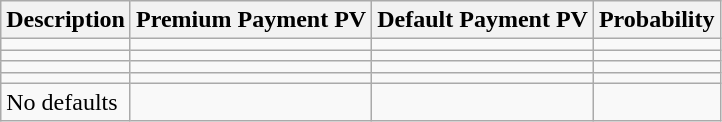<table class="wikitable">
<tr>
<th>Description</th>
<th>Premium Payment PV</th>
<th>Default Payment PV</th>
<th>Probability</th>
</tr>
<tr>
<td></td>
<td></td>
<td></td>
<td></td>
</tr>
<tr>
<td></td>
<td></td>
<td></td>
<td></td>
</tr>
<tr>
<td></td>
<td></td>
<td></td>
<td></td>
</tr>
<tr>
<td></td>
<td></td>
<td></td>
<td></td>
</tr>
<tr>
<td>No defaults</td>
<td></td>
<td></td>
<td></td>
</tr>
</table>
